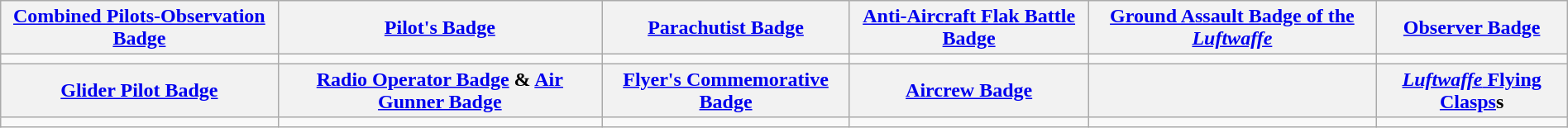<table class="wikitable" style="margin:0.5em auto">
<tr>
<th><a href='#'>Combined Pilots-Observation Badge</a></th>
<th><a href='#'>Pilot's Badge</a></th>
<th><a href='#'>Parachutist Badge</a></th>
<th><a href='#'>Anti-Aircraft Flak Battle Badge</a></th>
<th><a href='#'>Ground Assault Badge of the <em>Luftwaffe</em></a></th>
<th><a href='#'>Observer Badge</a></th>
</tr>
<tr>
<td></td>
<td></td>
<td></td>
<td></td>
<td></td>
<td></td>
</tr>
<tr>
<th><a href='#'>Glider Pilot Badge</a></th>
<th><a href='#'>Radio Operator Badge</a> & <a href='#'>Air Gunner Badge</a></th>
<th><a href='#'>Flyer's Commemorative Badge</a></th>
<th><a href='#'>Aircrew Badge</a></th>
<th></th>
<th><a href='#'><em>Luftwaffe</em> Flying Clasps</a>s</th>
</tr>
<tr>
<td></td>
<td></td>
<td></td>
<td></td>
<td></td>
<td></td>
</tr>
</table>
